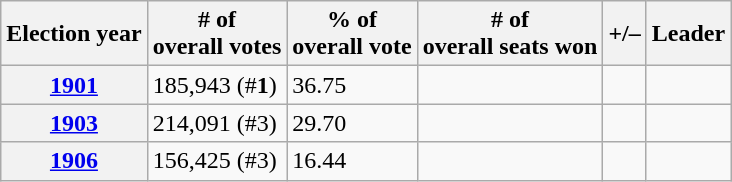<table class="wikitable">
<tr>
<th>Election year</th>
<th># of<br>overall votes</th>
<th>% of<br>overall vote</th>
<th># of<br>overall seats won</th>
<th>+/–</th>
<th>Leader</th>
</tr>
<tr>
<th><a href='#'>1901</a></th>
<td>185,943 (#<strong>1</strong>)</td>
<td>36.75</td>
<td></td>
<td></td>
<td></td>
</tr>
<tr>
<th><a href='#'>1903</a></th>
<td>214,091 (#3)</td>
<td>29.70</td>
<td></td>
<td></td>
<td></td>
</tr>
<tr>
<th><a href='#'>1906</a></th>
<td>156,425 (#3)</td>
<td>16.44</td>
<td></td>
<td class="nowrap"></td>
<td></td>
</tr>
</table>
